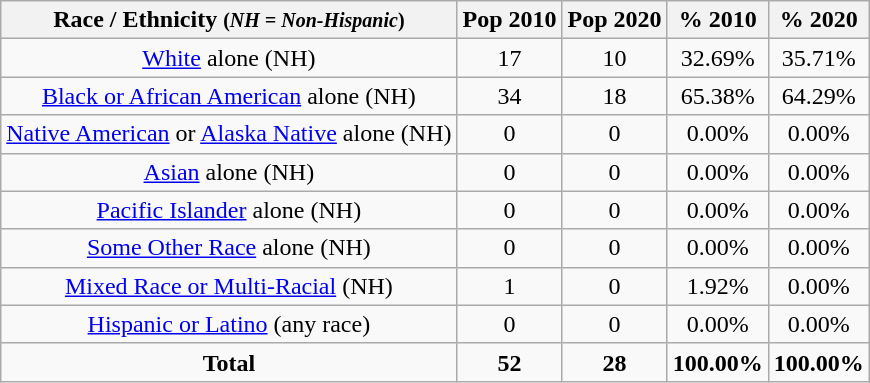<table class="wikitable" style="text-align:center;">
<tr>
<th>Race / Ethnicity <small>(<em>NH = Non-Hispanic</em>)</small></th>
<th>Pop 2010</th>
<th>Pop 2020</th>
<th>% 2010</th>
<th>% 2020</th>
</tr>
<tr>
<td><a href='#'>White</a> alone (NH)</td>
<td>17</td>
<td>10</td>
<td>32.69%</td>
<td>35.71%</td>
</tr>
<tr>
<td><a href='#'>Black or African American</a> alone (NH)</td>
<td>34</td>
<td>18</td>
<td>65.38%</td>
<td>64.29%</td>
</tr>
<tr>
<td><a href='#'>Native American</a> or <a href='#'>Alaska Native</a> alone (NH)</td>
<td>0</td>
<td>0</td>
<td>0.00%</td>
<td>0.00%</td>
</tr>
<tr>
<td><a href='#'>Asian</a> alone (NH)</td>
<td>0</td>
<td>0</td>
<td>0.00%</td>
<td>0.00%</td>
</tr>
<tr>
<td><a href='#'>Pacific Islander</a> alone (NH)</td>
<td>0</td>
<td>0</td>
<td>0.00%</td>
<td>0.00%</td>
</tr>
<tr>
<td><a href='#'>Some Other Race</a> alone (NH)</td>
<td>0</td>
<td>0</td>
<td>0.00%</td>
<td>0.00%</td>
</tr>
<tr>
<td><a href='#'>Mixed Race or Multi-Racial</a> (NH)</td>
<td>1</td>
<td>0</td>
<td>1.92%</td>
<td>0.00%</td>
</tr>
<tr>
<td><a href='#'>Hispanic or Latino</a> (any race)</td>
<td>0</td>
<td>0</td>
<td>0.00%</td>
<td>0.00%</td>
</tr>
<tr>
<td><strong>Total</strong></td>
<td><strong>52</strong></td>
<td><strong>28</strong></td>
<td><strong>100.00%</strong></td>
<td><strong>100.00%</strong></td>
</tr>
</table>
